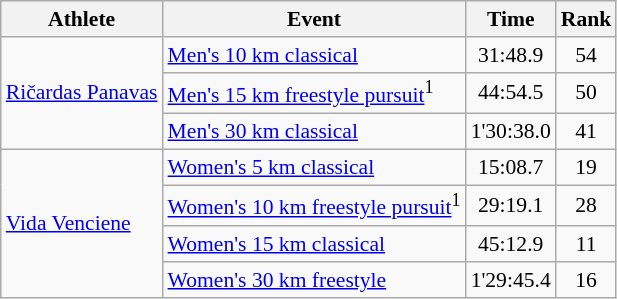<table class="wikitable" border="1" style="font-size:90%">
<tr>
<th>Athlete</th>
<th>Event</th>
<th>Time</th>
<th>Rank</th>
</tr>
<tr>
<td rowspan="3"><a href='#'>Ričardas Panavas</a></td>
<td><a href='#'>Men's 10 km classical</a></td>
<td align=center>31:48.9</td>
<td align=center>54</td>
</tr>
<tr>
<td><a href='#'>Men's 15 km freestyle pursuit</a><sup>1</sup></td>
<td align=center>44:54.5</td>
<td align=center>50</td>
</tr>
<tr>
<td><a href='#'>Men's 30 km classical</a></td>
<td align=center>1'30:38.0</td>
<td align=center>41</td>
</tr>
<tr>
<td rowspan="4"><a href='#'>Vida Venciene</a></td>
<td><a href='#'>Women's 5 km classical</a></td>
<td align=center>15:08.7</td>
<td align=center>19</td>
</tr>
<tr>
<td><a href='#'>Women's 10 km freestyle pursuit</a><sup>1</sup></td>
<td align=center>29:19.1</td>
<td align=center>28</td>
</tr>
<tr>
<td><a href='#'>Women's 15 km classical</a></td>
<td align=center>45:12.9</td>
<td align=center>11</td>
</tr>
<tr>
<td><a href='#'>Women's 30 km freestyle</a></td>
<td align=center>1'29:45.4</td>
<td align=center>16</td>
</tr>
</table>
